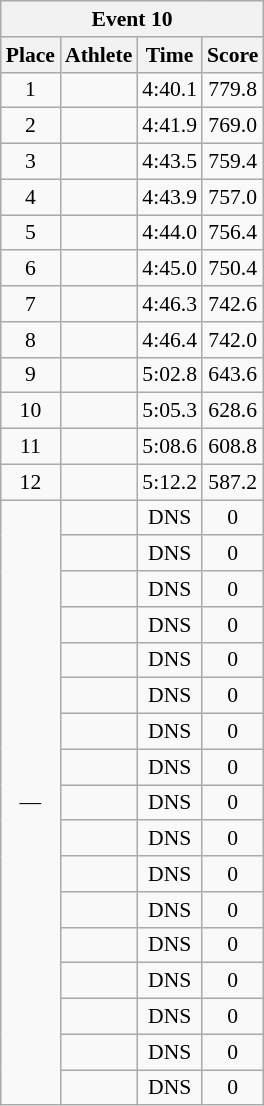<table class=wikitable style="font-size:90%">
<tr>
<th colspan=4><strong>Event 10</strong></th>
</tr>
<tr>
<th>Place</th>
<th>Athlete</th>
<th>Time</th>
<th>Score</th>
</tr>
<tr align=center>
<td>1</td>
<td align=left></td>
<td>4:40.1</td>
<td>779.8</td>
</tr>
<tr align=center>
<td>2</td>
<td align=left></td>
<td>4:41.9</td>
<td>769.0</td>
</tr>
<tr align=center>
<td>3</td>
<td align=left></td>
<td>4:43.5</td>
<td>759.4</td>
</tr>
<tr align=center>
<td>4</td>
<td align=left></td>
<td>4:43.9</td>
<td>757.0</td>
</tr>
<tr align=center>
<td>5</td>
<td align=left></td>
<td>4:44.0</td>
<td>756.4</td>
</tr>
<tr align=center>
<td>6</td>
<td align=left></td>
<td>4:45.0</td>
<td>750.4</td>
</tr>
<tr align=center>
<td>7</td>
<td align=left></td>
<td>4:46.3</td>
<td>742.6</td>
</tr>
<tr align=center>
<td>8</td>
<td align=left></td>
<td>4:46.4</td>
<td>742.0</td>
</tr>
<tr align=center>
<td>9</td>
<td align=left></td>
<td>5:02.8</td>
<td>643.6</td>
</tr>
<tr align=center>
<td>10</td>
<td align=left></td>
<td>5:05.3</td>
<td>628.6</td>
</tr>
<tr align=center>
<td>11</td>
<td align=left></td>
<td>5:08.6</td>
<td>608.8</td>
</tr>
<tr align=center>
<td>12</td>
<td align=left></td>
<td>5:12.2</td>
<td>587.2</td>
</tr>
<tr align=center>
<td rowspan=17>—</td>
<td align=left></td>
<td>DNS</td>
<td>0</td>
</tr>
<tr align=center>
<td align=left></td>
<td>DNS</td>
<td>0</td>
</tr>
<tr align=center>
<td align=left></td>
<td>DNS</td>
<td>0</td>
</tr>
<tr align=center>
<td align=left></td>
<td>DNS</td>
<td>0</td>
</tr>
<tr align=center>
<td align=left></td>
<td>DNS</td>
<td>0</td>
</tr>
<tr align=center>
<td align=left></td>
<td>DNS</td>
<td>0</td>
</tr>
<tr align=center>
<td align=left></td>
<td>DNS</td>
<td>0</td>
</tr>
<tr align=center>
<td align=left></td>
<td>DNS</td>
<td>0</td>
</tr>
<tr align=center>
<td align=left></td>
<td>DNS</td>
<td>0</td>
</tr>
<tr align=center>
<td align=left></td>
<td>DNS</td>
<td>0</td>
</tr>
<tr align=center>
<td align=left></td>
<td>DNS</td>
<td>0</td>
</tr>
<tr align=center>
<td align=left></td>
<td>DNS</td>
<td>0</td>
</tr>
<tr align=center>
<td align=left></td>
<td>DNS</td>
<td>0</td>
</tr>
<tr align=center>
<td align=left></td>
<td>DNS</td>
<td>0</td>
</tr>
<tr align=center>
<td align=left></td>
<td>DNS</td>
<td>0</td>
</tr>
<tr align=center>
<td align=left></td>
<td>DNS</td>
<td>0</td>
</tr>
<tr align=center>
<td align=left></td>
<td>DNS</td>
<td>0</td>
</tr>
</table>
